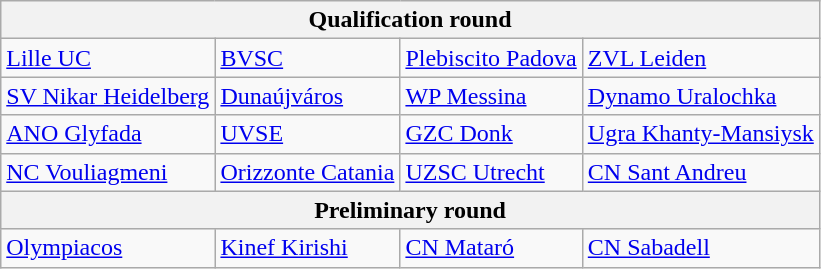<table class="wikitable">
<tr>
<th colspan="4">Qualification round</th>
</tr>
<tr>
<td> <a href='#'>Lille UC</a></td>
<td> <a href='#'>BVSC</a></td>
<td> <a href='#'>Plebiscito Padova</a></td>
<td> <a href='#'>ZVL Leiden</a></td>
</tr>
<tr>
<td> <a href='#'>SV Nikar Heidelberg</a></td>
<td> <a href='#'>Dunaújváros</a></td>
<td> <a href='#'>WP Messina</a></td>
<td> <a href='#'>Dynamo Uralochka</a></td>
</tr>
<tr>
<td> <a href='#'>ANO Glyfada</a></td>
<td> <a href='#'>UVSE</a></td>
<td> <a href='#'>GZC Donk</a></td>
<td> <a href='#'>Ugra Khanty-Mansiysk</a></td>
</tr>
<tr>
<td> <a href='#'>NC Vouliagmeni</a></td>
<td> <a href='#'>Orizzonte Catania</a></td>
<td> <a href='#'>UZSC Utrecht</a></td>
<td> <a href='#'>CN Sant Andreu</a></td>
</tr>
<tr>
<th colspan="4">Preliminary round</th>
</tr>
<tr>
<td> <a href='#'>Olympiacos</a></td>
<td> <a href='#'>Kinef Kirishi</a></td>
<td> <a href='#'>CN Mataró</a></td>
<td> <a href='#'>CN Sabadell</a></td>
</tr>
</table>
